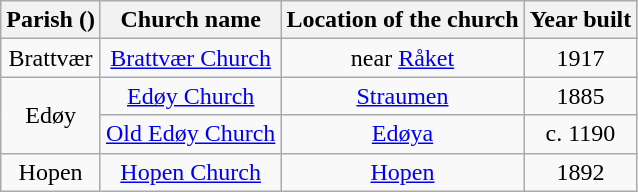<table class="wikitable" style="text-align:center">
<tr>
<th>Parish ()</th>
<th>Church name</th>
<th>Location of the church</th>
<th>Year built</th>
</tr>
<tr>
<td>Brattvær</td>
<td><a href='#'>Brattvær Church</a></td>
<td>near <a href='#'>Råket</a></td>
<td>1917</td>
</tr>
<tr>
<td rowspan="2">Edøy</td>
<td><a href='#'>Edøy Church</a></td>
<td><a href='#'>Straumen</a></td>
<td>1885</td>
</tr>
<tr>
<td><a href='#'>Old Edøy Church</a></td>
<td><a href='#'>Edøya</a></td>
<td>c. 1190</td>
</tr>
<tr>
<td>Hopen</td>
<td><a href='#'>Hopen Church</a></td>
<td><a href='#'>Hopen</a></td>
<td>1892</td>
</tr>
</table>
